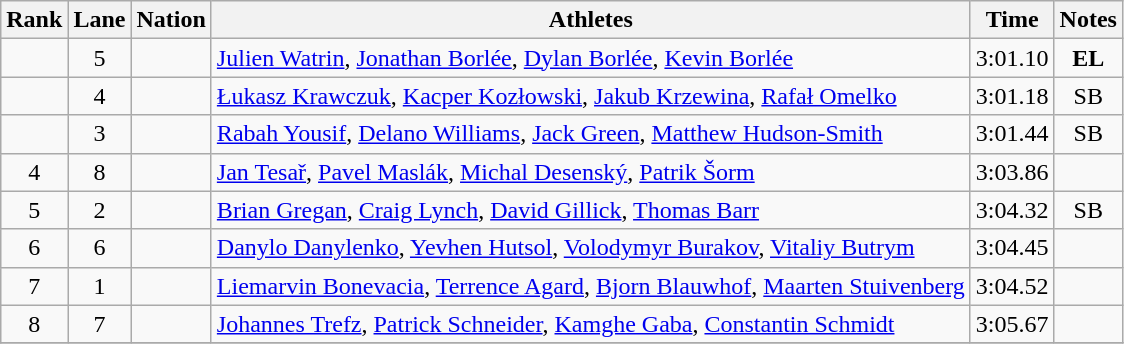<table class="wikitable sortable" style="text-align:center">
<tr>
<th>Rank</th>
<th>Lane</th>
<th>Nation</th>
<th>Athletes</th>
<th>Time</th>
<th>Notes</th>
</tr>
<tr>
<td></td>
<td>5</td>
<td align=left></td>
<td align=left><a href='#'>Julien Watrin</a>, <a href='#'>Jonathan Borlée</a>, <a href='#'>Dylan Borlée</a>, <a href='#'>Kevin Borlée</a></td>
<td>3:01.10</td>
<td><strong>EL</strong></td>
</tr>
<tr>
<td></td>
<td>4</td>
<td align=left></td>
<td align=left><a href='#'>Łukasz Krawczuk</a>, <a href='#'>Kacper Kozłowski</a>, <a href='#'>Jakub Krzewina</a>, <a href='#'>Rafał Omelko</a></td>
<td>3:01.18</td>
<td>SB</td>
</tr>
<tr>
<td></td>
<td>3</td>
<td align=left></td>
<td align=left><a href='#'>Rabah Yousif</a>, <a href='#'>Delano Williams</a>, <a href='#'>Jack Green</a>, <a href='#'>Matthew Hudson-Smith</a></td>
<td>3:01.44</td>
<td>SB</td>
</tr>
<tr>
<td>4</td>
<td>8</td>
<td align=left></td>
<td align=left><a href='#'>Jan Tesař</a>, <a href='#'>Pavel Maslák</a>, <a href='#'>Michal Desenský</a>, <a href='#'>Patrik Šorm</a></td>
<td>3:03.86</td>
<td></td>
</tr>
<tr>
<td>5</td>
<td>2</td>
<td align=left></td>
<td align=left><a href='#'>Brian Gregan</a>, <a href='#'>Craig Lynch</a>, <a href='#'>David Gillick</a>, <a href='#'>Thomas Barr</a></td>
<td>3:04.32</td>
<td>SB</td>
</tr>
<tr>
<td>6</td>
<td>6</td>
<td align=left></td>
<td align=left><a href='#'>Danylo Danylenko</a>, <a href='#'>Yevhen Hutsol</a>, <a href='#'>Volodymyr Burakov</a>, <a href='#'>Vitaliy Butrym</a></td>
<td>3:04.45</td>
<td></td>
</tr>
<tr>
<td>7</td>
<td>1</td>
<td align=left></td>
<td align=left><a href='#'>Liemarvin Bonevacia</a>, <a href='#'>Terrence Agard</a>, <a href='#'>Bjorn Blauwhof</a>, <a href='#'>Maarten Stuivenberg</a></td>
<td>3:04.52</td>
<td></td>
</tr>
<tr>
<td>8</td>
<td>7</td>
<td align=left></td>
<td align=left><a href='#'>Johannes Trefz</a>, <a href='#'>Patrick Schneider</a>, <a href='#'>Kamghe Gaba</a>, <a href='#'>Constantin Schmidt</a></td>
<td>3:05.67</td>
<td></td>
</tr>
<tr>
</tr>
</table>
